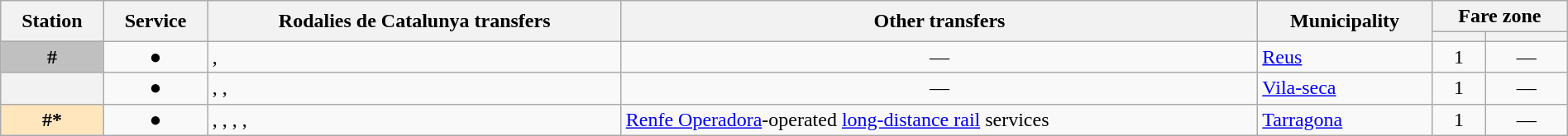<table class="wikitable sortable plainrowheaders" width="100%">
<tr>
<th scope=col rowspan=2>Station</th>
<th scope=col rowspan=2>Service</th>
<th scope=col rowspan=2>Rodalies de Catalunya transfers</th>
<th scope=col rowspan=2>Other transfers</th>
<th scope=col rowspan=2>Municipality</th>
<th scope=col colspan=2>Fare zone</th>
</tr>
<tr>
<th scope=col></th>
<th scope=col></th>
</tr>
<tr>
<th scope=row style="background-color:#C0C0C0">#</th>
<td align=center>●</td>
<td>, </td>
<td align=center>—</td>
<td><a href='#'>Reus</a></td>
<td align=center>1</td>
<td align=center>—</td>
</tr>
<tr>
<th scope=row></th>
<td align=center>●</td>
<td>, , </td>
<td align=center>—</td>
<td><a href='#'>Vila-seca</a></td>
<td align=center>1</td>
<td align=center>—</td>
</tr>
<tr>
<th scope=row style="background-color:#FFE6BD">#*</th>
<td align=center>●</td>
<td>, , , ,  </td>
<td><a href='#'>Renfe Operadora</a>-operated <a href='#'>long-distance rail</a> services</td>
<td><a href='#'>Tarragona</a></td>
<td align=center>1</td>
<td align=center>—</td>
</tr>
</table>
